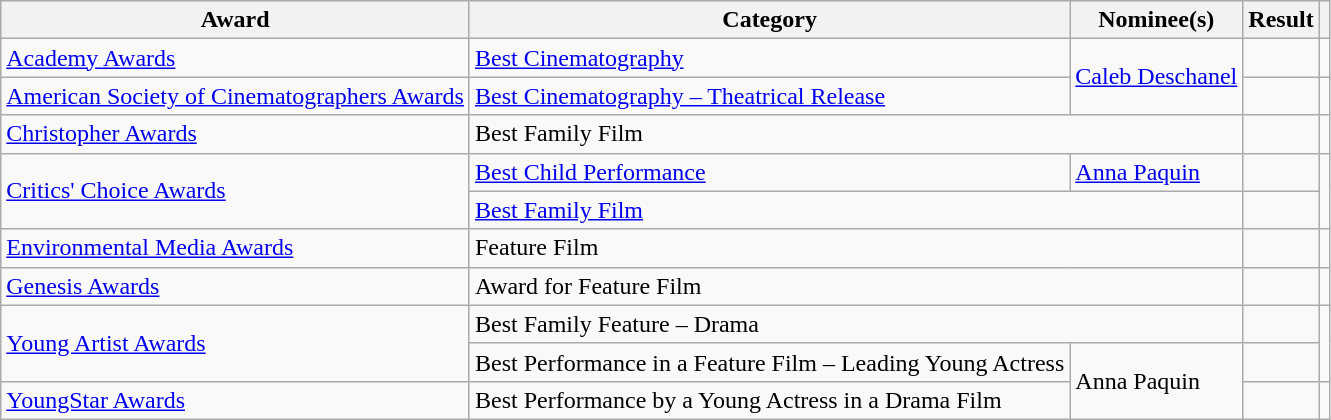<table class="wikitable">
<tr>
<th>Award</th>
<th>Category</th>
<th>Nominee(s)</th>
<th>Result</th>
<th></th>
</tr>
<tr>
<td><a href='#'>Academy Awards</a></td>
<td><a href='#'>Best Cinematography</a></td>
<td rowspan="2"><a href='#'>Caleb Deschanel</a></td>
<td></td>
<td></td>
</tr>
<tr>
<td><a href='#'>American Society of Cinematographers Awards</a></td>
<td><a href='#'>Best Cinematography – Theatrical Release</a></td>
<td></td>
<td></td>
</tr>
<tr>
<td><a href='#'>Christopher Awards</a></td>
<td colspan=2>Best Family Film</td>
<td></td>
<td></td>
</tr>
<tr>
<td rowspan=2><a href='#'>Critics' Choice Awards</a></td>
<td><a href='#'>Best Child Performance</a></td>
<td><a href='#'>Anna Paquin</a></td>
<td></td>
<td rowspan=2></td>
</tr>
<tr>
<td colspan=2><a href='#'>Best Family Film</a></td>
<td></td>
</tr>
<tr>
<td><a href='#'>Environmental Media Awards</a></td>
<td colspan=2>Feature Film</td>
<td></td>
<td></td>
</tr>
<tr>
<td><a href='#'>Genesis Awards</a></td>
<td colspan=2>Award for Feature Film</td>
<td></td>
<td></td>
</tr>
<tr>
<td rowspan="2"><a href='#'>Young Artist Awards</a></td>
<td colspan=2>Best Family Feature – Drama</td>
<td></td>
<td rowspan="2"></td>
</tr>
<tr>
<td>Best Performance in a Feature Film – Leading Young Actress</td>
<td rowspan="2">Anna Paquin</td>
<td></td>
</tr>
<tr>
<td><a href='#'>YoungStar Awards</a></td>
<td>Best Performance by a Young Actress in a Drama Film</td>
<td></td>
<td></td>
</tr>
</table>
